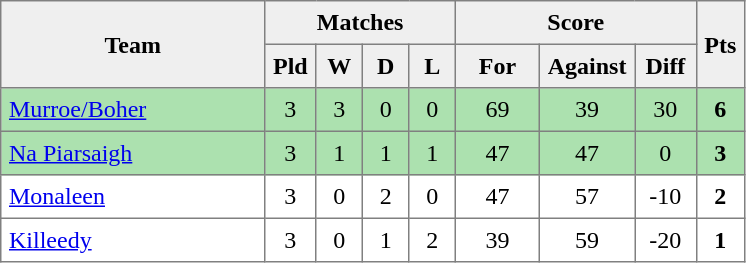<table style=border-collapse:collapse border=1 cellspacing=0 cellpadding=5>
<tr align=center bgcolor=#efefef>
<th rowspan=2 width=165>Team</th>
<th colspan=4>Matches</th>
<th colspan=3>Score</th>
<th rowspan=2width=20>Pts</th>
</tr>
<tr align=center bgcolor=#efefef>
<th width=20>Pld</th>
<th width=20>W</th>
<th width=20>D</th>
<th width=20>L</th>
<th width=45>For</th>
<th width=45>Against</th>
<th width=30>Diff</th>
</tr>
<tr align=center style="background:#ACE1AF;">
<td style="text-align:left;"><a href='#'>Murroe/Boher</a></td>
<td>3</td>
<td>3</td>
<td>0</td>
<td>0</td>
<td>69</td>
<td>39</td>
<td>30</td>
<td><strong>6</strong></td>
</tr>
<tr align=center style="background:#ACE1AF;">
<td style="text-align:left;"><a href='#'>Na Piarsaigh</a></td>
<td>3</td>
<td>1</td>
<td>1</td>
<td>1</td>
<td>47</td>
<td>47</td>
<td>0</td>
<td><strong>3</strong></td>
</tr>
<tr align=center>
<td style="text-align:left;"><a href='#'>Monaleen</a></td>
<td>3</td>
<td>0</td>
<td>2</td>
<td>0</td>
<td>47</td>
<td>57</td>
<td>-10</td>
<td><strong>2</strong></td>
</tr>
<tr align=center>
<td style="text-align:left;"><a href='#'>Killeedy</a></td>
<td>3</td>
<td>0</td>
<td>1</td>
<td>2</td>
<td>39</td>
<td>59</td>
<td>-20</td>
<td><strong>1</strong></td>
</tr>
</table>
